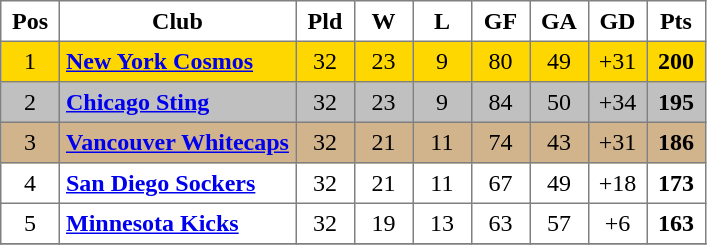<table class="toccolours" border="1" cellpadding="4" cellspacing="0" style="text-align:center; border-collapse: collapse; margin:0;">
<tr>
<th width=30>Pos</th>
<th>Club</th>
<th width=30>Pld</th>
<th width=30>W</th>
<th width=30>L</th>
<th width=30>GF</th>
<th width=30>GA</th>
<th width=30>GD</th>
<th width=30>Pts</th>
</tr>
<tr bgcolor="gold">
<td>1</td>
<td align=left><strong><a href='#'>New York Cosmos</a></strong></td>
<td>32</td>
<td>23</td>
<td>9</td>
<td>80</td>
<td>49</td>
<td>+31</td>
<td><strong>200</strong></td>
</tr>
<tr bgcolor="silver">
<td>2</td>
<td align=left><strong><a href='#'>Chicago Sting</a></strong></td>
<td>32</td>
<td>23</td>
<td>9</td>
<td>84</td>
<td>50</td>
<td>+34</td>
<td><strong>195</strong></td>
</tr>
<tr bgcolor="tan">
<td>3</td>
<td align=left><strong><a href='#'>Vancouver Whitecaps</a></strong></td>
<td>32</td>
<td>21</td>
<td>11</td>
<td>74</td>
<td>43</td>
<td>+31</td>
<td><strong>186</strong></td>
</tr>
<tr>
<td>4</td>
<td align=left><strong><a href='#'>San Diego Sockers</a></strong></td>
<td>32</td>
<td>21</td>
<td>11</td>
<td>67</td>
<td>49</td>
<td>+18</td>
<td><strong>173</strong></td>
</tr>
<tr>
<td>5</td>
<td align=left><strong><a href='#'>Minnesota Kicks</a></strong></td>
<td>32</td>
<td>19</td>
<td>13</td>
<td>63</td>
<td>57</td>
<td>+6</td>
<td><strong>163</strong></td>
</tr>
<tr>
</tr>
</table>
